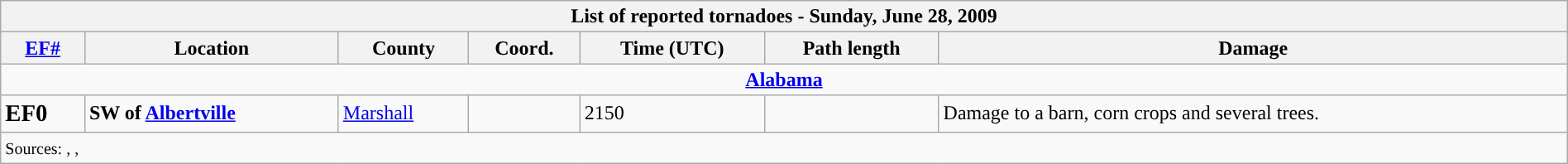<table class="wikitable collapsible" width="100%">
<tr>
<th colspan="7">List of reported tornadoes - Sunday, June 28, 2009</th>
</tr>
<tr>
<th><a href='#'>EF#</a></th>
<th>Location</th>
<th>County</th>
<th>Coord.</th>
<th>Time (UTC)</th>
<th>Path length</th>
<th>Damage</th>
</tr>
<tr>
<td colspan="7" align=center><strong><a href='#'>Alabama</a></strong></td>
</tr>
<tr>
<td><big><strong>EF0</strong></big></td>
<td><strong>SW of <a href='#'>Albertville</a></strong></td>
<td><a href='#'>Marshall</a></td>
<td></td>
<td>2150</td>
<td></td>
<td>Damage to a barn, corn crops and several trees.</td>
</tr>
<tr>
<td colspan="7"><small>Sources: , , </small></td>
</tr>
</table>
